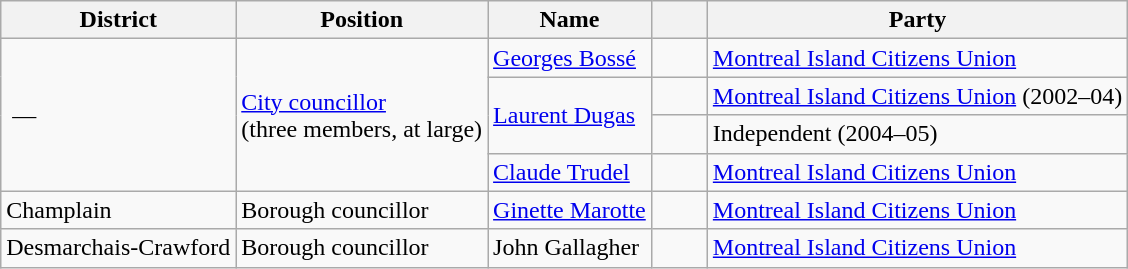<table class="wikitable" border="1">
<tr>
<th>District</th>
<th>Position</th>
<th>Name</th>
<th width="30px"> </th>
<th>Party</th>
</tr>
<tr>
<td rowspan=4> —</td>
<td rowspan=4><a href='#'>City councillor</a><br>(three members, at large)</td>
<td rowspan=1><a href='#'>Georges Bossé</a></td>
<td rowspan=1 > </td>
<td rowspan=1><a href='#'>Montreal Island Citizens Union</a></td>
</tr>
<tr>
<td rowspan=2><a href='#'>Laurent Dugas</a></td>
<td rowspan=1 > </td>
<td rowspan=1><a href='#'>Montreal Island Citizens Union</a> (2002–04)</td>
</tr>
<tr>
<td rowspan=1 > </td>
<td rowspan=1>Independent (2004–05)</td>
</tr>
<tr>
<td rowspan=1><a href='#'>Claude Trudel</a></td>
<td rowspan=1 > </td>
<td rowspan=1><a href='#'>Montreal Island Citizens Union</a></td>
</tr>
<tr>
<td>Champlain</td>
<td>Borough councillor</td>
<td><a href='#'>Ginette Marotte</a></td>
<td> </td>
<td><a href='#'>Montreal Island Citizens Union</a></td>
</tr>
<tr>
<td>Desmarchais-Crawford</td>
<td>Borough councillor</td>
<td>John Gallagher</td>
<td> </td>
<td><a href='#'>Montreal Island Citizens Union</a></td>
</tr>
</table>
